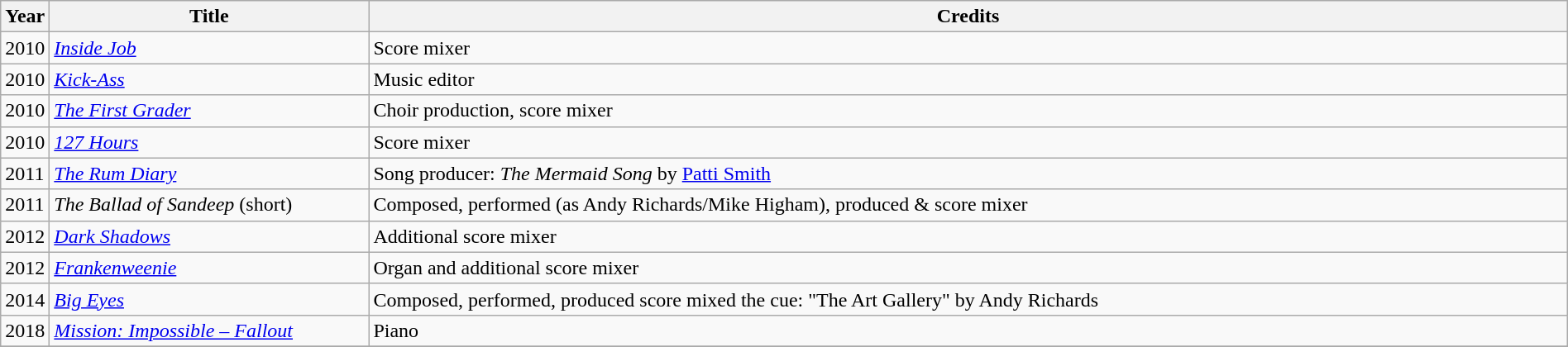<table class="wikitable sortable" width=100%>
<tr>
<th width=30px>Year</th>
<th width=250px>Title</th>
<th>Credits</th>
</tr>
<tr>
<td>2010</td>
<td><em><a href='#'>Inside Job</a></em></td>
<td>Score mixer</td>
</tr>
<tr>
<td>2010</td>
<td><em><a href='#'>Kick-Ass</a></em></td>
<td>Music editor</td>
</tr>
<tr>
<td>2010</td>
<td><em><a href='#'>The First Grader</a></em></td>
<td>Choir production, score mixer</td>
</tr>
<tr>
<td>2010</td>
<td><em><a href='#'>127 Hours</a></em></td>
<td>Score mixer</td>
</tr>
<tr>
<td>2011</td>
<td><em><a href='#'>The Rum Diary</a></em></td>
<td>Song producer: <em>The Mermaid Song</em> by <a href='#'>Patti Smith</a></td>
</tr>
<tr>
<td>2011</td>
<td><em>The Ballad of Sandeep</em> (short)</td>
<td>Composed, performed (as Andy Richards/Mike Higham), produced & score mixer</td>
</tr>
<tr>
<td>2012</td>
<td><em><a href='#'>Dark Shadows</a></em></td>
<td>Additional score mixer</td>
</tr>
<tr>
<td>2012</td>
<td><em><a href='#'>Frankenweenie</a></em></td>
<td>Organ and additional score mixer</td>
</tr>
<tr>
<td>2014</td>
<td><em><a href='#'>Big Eyes</a></em></td>
<td>Composed, performed, produced score mixed the cue: "The Art Gallery" by Andy Richards</td>
</tr>
<tr>
<td>2018</td>
<td><em><a href='#'>Mission: Impossible – Fallout</a></em></td>
<td>Piano</td>
</tr>
<tr>
</tr>
</table>
